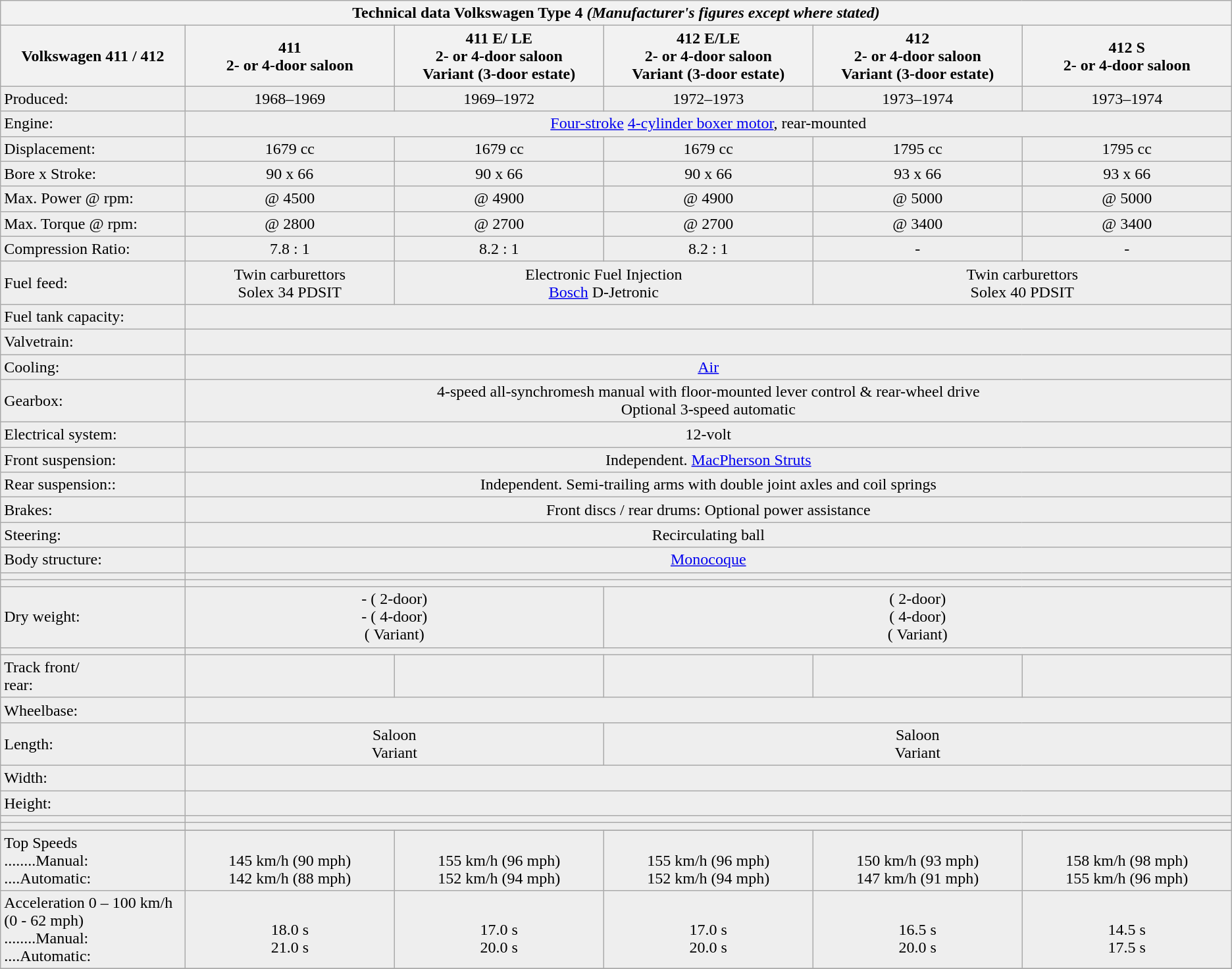<table class="wikitable collapsible autocollapse">
<tr>
<th colspan="6" style="text-align: center;">Technical data Volkswagen Type 4 <em>(Manufacturer's figures except where stated)</em></th>
</tr>
<tr>
<th width="15%">Volkswagen 411 / 412</th>
<th width="17%">411 <br>2- or 4-door saloon</th>
<th width="17%">411 E/ LE <br>2- or 4-door saloon<br> Variant (3-door estate)</th>
<th width="17%">412 E/LE<br>2- or 4-door saloon<br> Variant (3-door estate)</th>
<th width="17%">412 <br>2- or 4-door saloon<br> Variant (3-door estate)</th>
<th width="17%">412 S<br>2- or 4-door saloon</th>
</tr>
<tr style="background:#EEEEEE;">
<td>Produced: </td>
<td align="center">1968–1969</td>
<td align="center">1969–1972</td>
<td align="center">1972–1973</td>
<td align="center">1973–1974</td>
<td align="center">1973–1974</td>
</tr>
<tr style="background:#EEEEEE;">
<td>Engine: </td>
<td colspan="5" align="center"><a href='#'>Four-stroke</a> <a href='#'>4-cylinder boxer motor</a>, rear-mounted</td>
</tr>
<tr style="background:#EEEEEE;">
<td>Displacement: </td>
<td align="center">1679 cc</td>
<td align="center">1679 cc</td>
<td align="center">1679 cc</td>
<td align="center">1795 cc</td>
<td align="center">1795 cc</td>
</tr>
<tr style="background:#EEEEEE;">
<td>Bore x Stroke: </td>
<td align="center">90 x 66</td>
<td align="center">90 x 66</td>
<td align="center">90 x 66</td>
<td align="center">93 x 66</td>
<td align="center">93 x 66</td>
</tr>
<tr style="background:#EEEEEE;">
<td>Max. Power @ rpm: </td>
<td align="center"> @ 4500</td>
<td align="center"> @ 4900</td>
<td align="center"> @ 4900</td>
<td align="center"> @ 5000</td>
<td align="center"> @ 5000</td>
</tr>
<tr style="background:#EEEEEE;">
<td>Max. Torque @ rpm: </td>
<td align="center"> @ 2800</td>
<td align="center"> @ 2700</td>
<td align="center"> @ 2700</td>
<td align="center"> @ 3400</td>
<td align="center"> @ 3400</td>
</tr>
<tr style="background:#EEEEEE;">
<td>Compression Ratio: </td>
<td align="center">7.8 : 1</td>
<td align="center">8.2 : 1</td>
<td align="center">8.2 : 1</td>
<td align="center">-</td>
<td align="center">-</td>
</tr>
<tr style="background:#EEEEEE;">
<td>Fuel feed: </td>
<td align="center">Twin carburettors<br>Solex 34 PDSIT</td>
<td colspan="2" align="center">Electronic Fuel Injection<br><a href='#'>Bosch</a> D-Jetronic</td>
<td colspan="2" align="center">Twin carburettors<br>Solex 40 PDSIT</td>
</tr>
<tr style="background:#EEEEEE;">
<td>Fuel tank capacity: </td>
<td colspan="6" align="center"></td>
</tr>
<tr style="background:#EEEEEE;">
<td>Valvetrain: </td>
<td colspan="5" align="center"></td>
</tr>
<tr style="background:#EEEEEE;">
<td>Cooling: </td>
<td colspan="5" align="center"><a href='#'>Air</a></td>
</tr>
<tr style="background:#EEEEEE;">
<td>Gearbox: </td>
<td colspan="6" align="center">4-speed all-synchromesh manual with floor-mounted lever control & rear-wheel drive<br>Optional 3-speed automatic</td>
</tr>
<tr style="background:#EEEEEE;">
<td>Electrical system: </td>
<td colspan="6" align="center">12-volt</td>
</tr>
<tr style="background:#EEEEEE;">
<td>Front suspension: </td>
<td colspan="6" align="center">Independent.  <a href='#'>MacPherson Struts</a></td>
</tr>
<tr style="background:#EEEEEE;">
<td>Rear suspension:: </td>
<td colspan="6" align="center">Independent.  Semi-trailing arms with double joint axles and coil springs</td>
</tr>
<tr style="background:#EEEEEE;">
<td>Brakes: </td>
<td colspan="6" align="center">Front discs / rear drums: Optional power assistance</td>
</tr>
<tr style="background:#EEEEEE;">
<td>Steering: </td>
<td colspan="6" align="center">Recirculating ball</td>
</tr>
<tr style="background:#EEEEEE;">
<td>Body structure: </td>
<td colspan="6" align="center"><a href='#'>Monocoque</a></td>
</tr>
<tr style="background:#EEEEEE;">
<td></td>
<td colspan="6" align="center"></td>
</tr>
<tr style="background:#EEEEEE;">
<td></td>
<td colspan="6" align="center"></td>
</tr>
<tr style="background:#EEEEEE;">
<td>Dry weight: </td>
<td colspan="2" align="center"> -  ( 2-door)<br> -  ( 4-door)<br>  ( Variant)</td>
<td colspan="3" align="center"> ( 2-door)<br> ( 4-door)<br>  ( Variant)</td>
</tr>
<tr style="background:#EEEEEE;">
<td></td>
<td colspan="6" align="center"></td>
</tr>
<tr style="background:#EEEEEE;">
<td>Track front/<br>rear: </td>
<td align="center"> </td>
<td align="center"> </td>
<td align="center"> </td>
<td align="center"> </td>
<td align="center"> </td>
</tr>
<tr style="background:#EEEEEE;">
<td>Wheelbase: </td>
<td colspan="5" align="center"></td>
</tr>
<tr style="background:#EEEEEE;">
<td>Length: </td>
<td colspan="2" align="center"> Saloon<br>  Variant</td>
<td colspan="3" align="center"> Saloon<br>  Variant</td>
</tr>
<tr style="background:#EEEEEE;">
<td>Width: </td>
<td colspan="5" align="center"></td>
</tr>
<tr style="background:#EEEEEE;">
<td>Height: </td>
<td colspan="5" align="center"></td>
</tr>
<tr style="background:#EEEEEE;">
<td></td>
<td colspan="5" align="center"></td>
</tr>
<tr style="background:#EEEEEE;">
<td></td>
<td colspan="5" align="center"></td>
</tr>
<tr style="background:#EEEEEE;">
</tr>
<tr style="background:#EEEEEE;">
<td>Top Speeds<br>   ........Manual:<br>  ....Automatic:</td>
<td align="center"><br>145 km/h (90 mph)<br>142 km/h (88 mph)</td>
<td align="center"><br>155 km/h (96 mph)<br>152 km/h (94 mph)</td>
<td align="center"><br>155 km/h (96 mph)<br>152 km/h (94 mph)</td>
<td align="center"><br>150 km/h (93 mph)<br>147 km/h (91 mph)</td>
<td align="center"><br>158 km/h (98 mph)<br>155 km/h (96 mph)</td>
</tr>
<tr style="background:#EEEEEE;">
<td>Acceleration 0 – 100 km/h (0 - 62 mph)<br>   ........Manual:<br>  ....Automatic:</td>
<td align="center"><br>18.0 s<br>21.0 s</td>
<td align="center"><br>17.0 s<br>20.0 s</td>
<td align="center"><br>17.0 s<br>20.0 s</td>
<td align="center"><br>16.5 s<br>20.0 s</td>
<td align="center"><br>14.5 s<br>17.5 s</td>
</tr>
<tr style="background:#EEEEEE;">
</tr>
</table>
